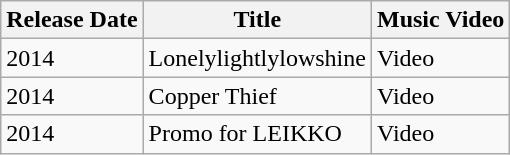<table class="wikitable">
<tr>
<th>Release Date</th>
<th>Title</th>
<th>Music Video</th>
</tr>
<tr>
<td>2014</td>
<td>Lonelylightlylowshine</td>
<td>Video </td>
</tr>
<tr>
<td>2014</td>
<td>Copper Thief</td>
<td>Video </td>
</tr>
<tr>
<td>2014</td>
<td>Promo for LEIKKO</td>
<td>Video </td>
</tr>
</table>
